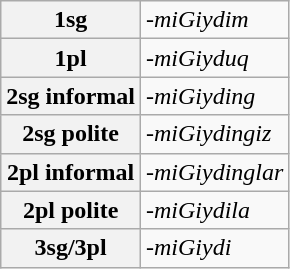<table class="wikitable">
<tr>
<th>1sg</th>
<td><em>-miGiydim</em></td>
</tr>
<tr>
<th>1pl</th>
<td><em>-miGiyduq</em></td>
</tr>
<tr>
<th>2sg informal</th>
<td><em>-miGiyding</em></td>
</tr>
<tr>
<th>2sg polite</th>
<td><em>-miGiydingiz</em></td>
</tr>
<tr>
<th>2pl informal</th>
<td><em>-miGiydinglar</em></td>
</tr>
<tr>
<th>2pl polite</th>
<td><em>-miGiydila</em></td>
</tr>
<tr>
<th>3sg/3pl</th>
<td><em>-miGiydi</em></td>
</tr>
</table>
